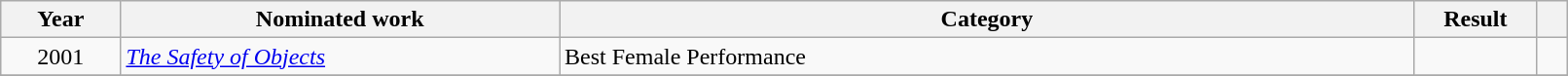<table class="wikitable" style="width:85%;">
<tr>
<th scope="col" style="width:5em;">Year</th>
<th scope="col" style="width:20em;">Nominated work</th>
<th scope="col" style="width:40em;">Category</th>
<th scope="col" style="width:5em;">Result</th>
<th class="unsortable" style="width:1em;"></th>
</tr>
<tr>
<td style="text-align:center;">2001</td>
<td><em><a href='#'>The Safety of Objects</a></em></td>
<td>Best Female Performance</td>
<td></td>
<td style="text-align:center;"></td>
</tr>
<tr>
</tr>
</table>
